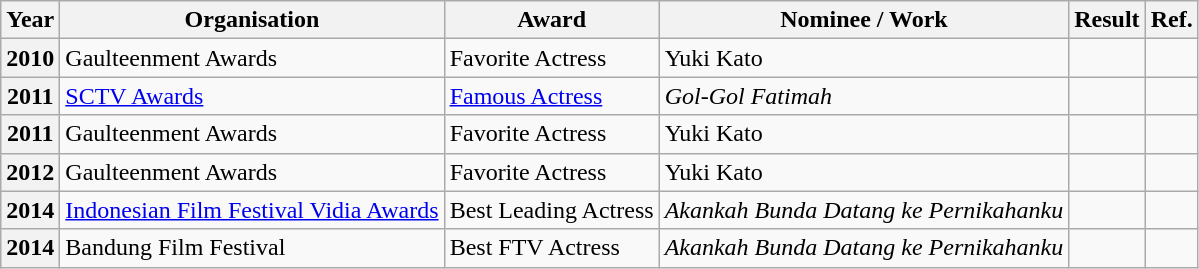<table class="wikitable sortable">
<tr>
<th>Year</th>
<th>Organisation</th>
<th>Award</th>
<th>Nominee / Work</th>
<th>Result</th>
<th class="unsortable">Ref.</th>
</tr>
<tr>
<th>2010</th>
<td>Gaulteenment Awards</td>
<td>Favorite Actress</td>
<td>Yuki Kato</td>
<td></td>
<td align="center"></td>
</tr>
<tr>
<th>2011</th>
<td><a href='#'>SCTV Awards</a></td>
<td><a href='#'>Famous Actress</a></td>
<td><em>Gol-Gol Fatimah</em></td>
<td></td>
<td align="center"></td>
</tr>
<tr>
<th>2011</th>
<td>Gaulteenment Awards</td>
<td>Favorite Actress</td>
<td>Yuki Kato</td>
<td></td>
<td align="center"></td>
</tr>
<tr>
<th>2012</th>
<td>Gaulteenment Awards</td>
<td>Favorite Actress</td>
<td>Yuki Kato</td>
<td></td>
<td align="center"></td>
</tr>
<tr>
<th>2014</th>
<td><a href='#'>Indonesian Film Festival Vidia Awards</a></td>
<td>Best Leading Actress</td>
<td><em>Akankah Bunda Datang ke Pernikahanku</em></td>
<td></td>
<td align="center"></td>
</tr>
<tr>
<th>2014</th>
<td>Bandung Film Festival</td>
<td>Best FTV Actress</td>
<td><em>Akankah Bunda Datang ke Pernikahanku</em></td>
<td></td>
<td align="center"></td>
</tr>
</table>
